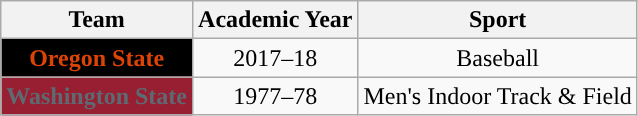<table class="wikitable sortable">
<tr>
<th>Team</th>
<th>Academic Year</th>
<th>Sport</th>
</tr>
<tr>
<th style="background:#000000; color:#DC4405;">Oregon State</th>
<td align="center">2017–18</td>
<td align="center">Baseball</td>
</tr>
<tr>
<th style="background:#981E32; color:#5E6A71;">Washington State</th>
<td align="center">1977–78</td>
<td align="center">Men's Indoor Track & Field</td>
</tr>
</table>
